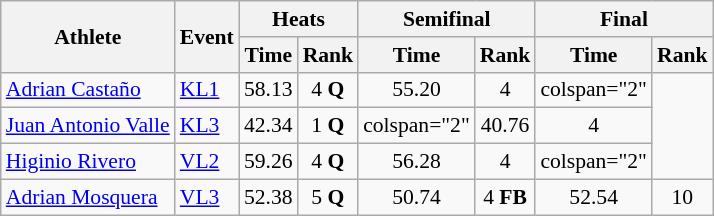<table class="wikitable" style="font-size:90%">
<tr>
<th rowspan="2">Athlete</th>
<th rowspan="2">Event</th>
<th colspan="2">Heats</th>
<th colspan="2">Semifinal</th>
<th colspan="2">Final</th>
</tr>
<tr>
<th>Time</th>
<th>Rank</th>
<th>Time</th>
<th>Rank</th>
<th>Time</th>
<th>Rank</th>
</tr>
<tr align=center>
<td align=left><a href='#'>Adrian Castaño</a></td>
<td align=left><a href='#'>KL1</a></td>
<td>58.13</td>
<td>4 <strong>Q</strong></td>
<td>55.20</td>
<td>4</td>
<td>colspan="2" </td>
</tr>
<tr align=center>
<td align=left><a href='#'>Juan Antonio Valle</a></td>
<td align=left><a href='#'>KL3</a></td>
<td>42.34</td>
<td>1 <strong>Q</strong></td>
<td>colspan="2" </td>
<td>40.76</td>
<td>4</td>
</tr>
<tr align=center>
<td align=left><a href='#'>Higinio Rivero</a></td>
<td align=left><a href='#'>VL2</a></td>
<td>59.26</td>
<td>4 <strong>Q</strong></td>
<td>56.28</td>
<td>4</td>
<td>colspan="2" </td>
</tr>
<tr align=center>
<td align=left><a href='#'>Adrian Mosquera</a></td>
<td align=left><a href='#'>VL3</a></td>
<td>52.38</td>
<td>5 <strong>Q</strong></td>
<td>50.74</td>
<td>4 <strong>FB</strong></td>
<td>52.54</td>
<td>10</td>
</tr>
</table>
